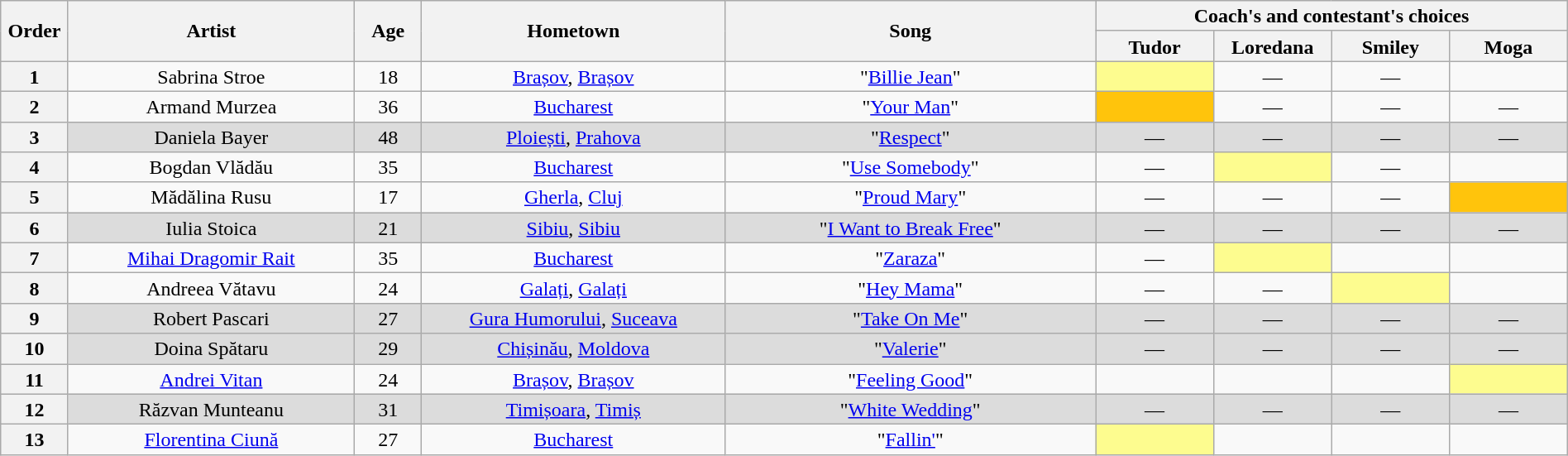<table class="wikitable" style="text-align:center; line-height:17px; width:100%;">
<tr>
<th scope="col" rowspan="2" style="width:04%;">Order</th>
<th scope="col" rowspan="2" style="width:17%;">Artist</th>
<th scope="col" rowspan="2" style="width:04%;">Age</th>
<th scope="col" rowspan="2" style="width:18%;">Hometown</th>
<th scope="col" rowspan="2" style="width:22%;">Song</th>
<th scope="col" colspan="4" style="width:24%;">Coach's and contestant's choices</th>
</tr>
<tr>
<th style="width:07%;">Tudor</th>
<th style="width:07%;">Loredana</th>
<th style="width:07%;">Smiley</th>
<th style="width:07%;">Moga</th>
</tr>
<tr>
<th>1</th>
<td>Sabrina Stroe</td>
<td>18</td>
<td><a href='#'>Brașov</a>, <a href='#'>Brașov</a></td>
<td>"<a href='#'>Billie Jean</a>"</td>
<td style="background:#FDFC8F;"><strong></strong></td>
<td>—</td>
<td>—</td>
<td><strong></strong></td>
</tr>
<tr>
<th>2</th>
<td>Armand Murzea</td>
<td>36</td>
<td><a href='#'>Bucharest</a></td>
<td>"<a href='#'>Your Man</a>"</td>
<td style="background:#FFC40C;"><strong></strong></td>
<td>—</td>
<td>—</td>
<td>—</td>
</tr>
<tr style="background:#DCDCDC;">
<th>3</th>
<td>Daniela Bayer</td>
<td>48</td>
<td><a href='#'>Ploiești</a>, <a href='#'>Prahova</a></td>
<td>"<a href='#'>Respect</a>"</td>
<td>—</td>
<td>—</td>
<td>—</td>
<td>—</td>
</tr>
<tr>
<th>4</th>
<td>Bogdan Vlădău</td>
<td>35</td>
<td><a href='#'>Bucharest</a></td>
<td>"<a href='#'>Use Somebody</a>"</td>
<td>—</td>
<td style="background:#FDFC8F;"><strong></strong></td>
<td>—</td>
<td><strong></strong></td>
</tr>
<tr>
<th>5</th>
<td>Mădălina Rusu</td>
<td>17</td>
<td><a href='#'>Gherla</a>, <a href='#'>Cluj</a></td>
<td>"<a href='#'>Proud Mary</a>"</td>
<td>—</td>
<td>—</td>
<td>—</td>
<td style="background:#FFC40C;"><strong></strong></td>
</tr>
<tr style="background:#DCDCDC;">
<th>6</th>
<td>Iulia Stoica</td>
<td>21</td>
<td><a href='#'>Sibiu</a>, <a href='#'>Sibiu</a></td>
<td>"<a href='#'>I Want to Break Free</a>"</td>
<td>—</td>
<td>—</td>
<td>—</td>
<td>—</td>
</tr>
<tr>
<th>7</th>
<td><a href='#'>Mihai Dragomir Rait</a></td>
<td>35</td>
<td><a href='#'>Bucharest</a></td>
<td>"<a href='#'>Zaraza</a>"</td>
<td>—</td>
<td style="background:#FDFC8F;"><strong></strong></td>
<td><strong></strong></td>
<td><strong></strong></td>
</tr>
<tr>
<th>8</th>
<td>Andreea Vătavu</td>
<td>24</td>
<td><a href='#'>Galați</a>, <a href='#'>Galați</a></td>
<td>"<a href='#'>Hey Mama</a>"</td>
<td>—</td>
<td>—</td>
<td style="background:#FDFC8F;"><strong></strong></td>
<td><strong></strong></td>
</tr>
<tr style="background:#DCDCDC;">
<th>9</th>
<td>Robert Pascari</td>
<td>27</td>
<td><a href='#'>Gura Humorului</a>, <a href='#'>Suceava</a></td>
<td>"<a href='#'>Take On Me</a>"</td>
<td>—</td>
<td>—</td>
<td>—</td>
<td>—</td>
</tr>
<tr style="background:#DCDCDC;">
<th>10</th>
<td>Doina Spătaru</td>
<td>29</td>
<td><a href='#'>Chișinău</a>, <a href='#'>Moldova</a></td>
<td>"<a href='#'>Valerie</a>"</td>
<td>—</td>
<td>—</td>
<td>—</td>
<td>—</td>
</tr>
<tr>
<th>11</th>
<td><a href='#'>Andrei Vitan</a></td>
<td>24</td>
<td><a href='#'>Brașov</a>, <a href='#'>Brașov</a></td>
<td>"<a href='#'>Feeling Good</a>"</td>
<td><strong></strong></td>
<td><strong></strong></td>
<td><strong></strong></td>
<td style="background:#FDFC8F;"><strong></strong></td>
</tr>
<tr style="background:#DCDCDC;">
<th>12</th>
<td>Răzvan Munteanu</td>
<td>31</td>
<td><a href='#'>Timișoara</a>, <a href='#'>Timiș</a></td>
<td>"<a href='#'>White Wedding</a>"</td>
<td>—</td>
<td>—</td>
<td>—</td>
<td>—</td>
</tr>
<tr>
<th>13</th>
<td><a href='#'>Florentina Ciună</a></td>
<td>27</td>
<td><a href='#'>Bucharest</a></td>
<td>"<a href='#'>Fallin'</a>"</td>
<td style="background:#FDFC8F;"><strong></strong></td>
<td><strong></strong></td>
<td><strong></strong></td>
<td><strong></strong></td>
</tr>
</table>
